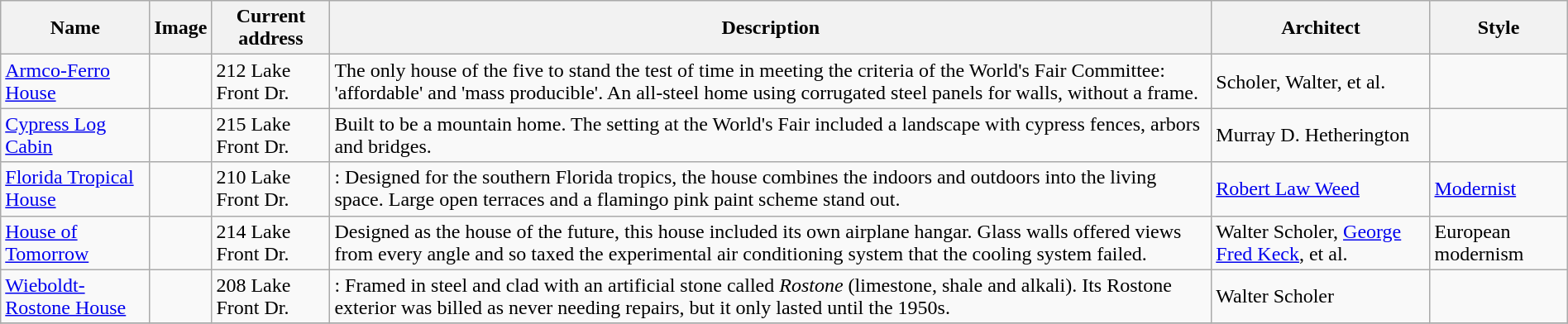<table class="wikitable sortable" style="width:100%">
<tr>
<th class=unsortable><strong>Name</strong></th>
<th><strong>Image</strong></th>
<th><strong>Current address</strong></th>
<th><strong>Description</strong></th>
<th><strong>Architect</strong></th>
<th><strong>Style</strong></th>
</tr>
<tr>
<td><a href='#'>Armco-Ferro House</a></td>
<td></td>
<td>212 Lake Front Dr.</td>
<td>The only house of the five to stand the test of time in meeting the criteria of the World's Fair Committee: 'affordable' and 'mass producible'.  An all-steel home using corrugated steel panels for walls, without a frame.</td>
<td>Scholer, Walter, et al.</td>
<td></td>
</tr>
<tr>
<td><a href='#'>Cypress Log Cabin</a></td>
<td></td>
<td>215 Lake Front Dr.</td>
<td>Built to be a mountain home.  The setting at the World's Fair included a landscape with cypress fences, arbors and bridges.</td>
<td>Murray D. Hetherington</td>
<td></td>
</tr>
<tr>
<td><a href='#'>Florida Tropical House</a></td>
<td></td>
<td>210 Lake Front Dr.</td>
<td>: Designed for the southern Florida tropics, the house combines the indoors and outdoors into the living space.  Large open terraces and a flamingo pink paint scheme stand out.</td>
<td><a href='#'>Robert Law Weed</a></td>
<td><a href='#'>Modernist</a></td>
</tr>
<tr>
<td><a href='#'>House of Tomorrow</a></td>
<td></td>
<td>214 Lake Front Dr.</td>
<td>Designed as the house of the future, this house included its own airplane hangar.  Glass walls offered views from every angle and so taxed the experimental air conditioning system that the cooling system failed.</td>
<td>Walter Scholer, <a href='#'>George Fred Keck</a>, et al.</td>
<td>European modernism</td>
</tr>
<tr>
<td><a href='#'>Wieboldt-Rostone House</a></td>
<td></td>
<td>208 Lake Front Dr.</td>
<td>: Framed in steel and clad with an artificial stone called <em>Rostone</em> (limestone, shale and alkali).  Its Rostone exterior was billed as never needing repairs, but it only lasted until the 1950s.</td>
<td>Walter Scholer</td>
<td></td>
</tr>
<tr>
</tr>
</table>
